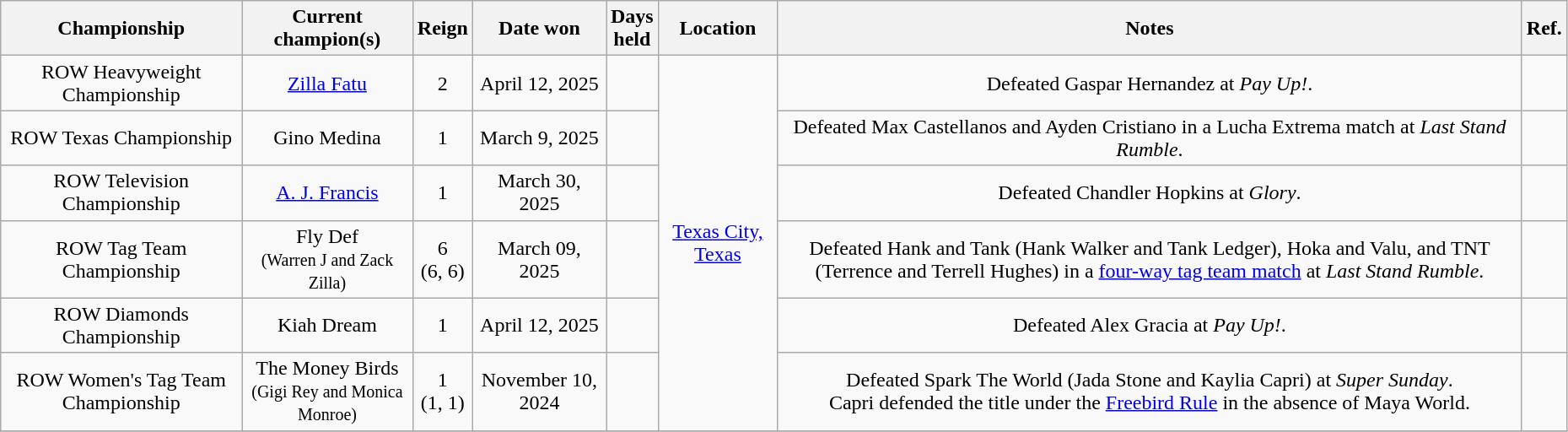<table class="wikitable sortable" width=98% style="text-align:center;">
<tr>
<th>Championship</th>
<th>Current champion(s)</th>
<th>Reign</th>
<th>Date won</th>
<th>Days<br>held</th>
<th>Location</th>
<th>Notes</th>
<th>Ref.</th>
</tr>
<tr>
<td>ROW Heavyweight Championship</td>
<td><a href='#'>Zilla Fatu</a></td>
<td>2</td>
<td>April 12, 2025</td>
<td></td>
<td rowspan=6><a href='#'>Texas City, Texas</a></td>
<td>Defeated Gaspar Hernandez at <em>Pay Up!</em>.</td>
<td></td>
</tr>
<tr>
<td>ROW Texas Championship</td>
<td>Gino Medina</td>
<td>1</td>
<td>March 9, 2025</td>
<td></td>
<td>Defeated Max Castellanos and Ayden Cristiano in a Lucha Extrema match at <em>Last Stand Rumble</em>.</td>
<td></td>
</tr>
<tr>
<td>ROW Television Championship</td>
<td><a href='#'>A. J. Francis</a></td>
<td>1</td>
<td>March 30, 2025</td>
<td></td>
<td>Defeated Chandler Hopkins at <em>Glory</em>.</td>
<td></td>
</tr>
<tr>
<td>ROW Tag Team Championship</td>
<td>Fly Def<br><small>(Warren J and Zack Zilla)</small></td>
<td>6<br>(6, 6)</td>
<td>March 09, 2025</td>
<td></td>
<td>Defeated Hank and Tank (Hank Walker and Tank Ledger), Hoka and Valu, and TNT (Terrence and Terrell Hughes) in a <a href='#'>four-way tag team match</a> at <em>Last Stand Rumble</em>.</td>
<td></td>
</tr>
<tr>
<td>ROW Diamonds Championship</td>
<td>Kiah Dream</td>
<td>1</td>
<td>April 12, 2025</td>
<td></td>
<td>Defeated Alex Gracia at <em>Pay Up!</em>.</td>
<td></td>
</tr>
<tr>
<td>ROW Women's Tag Team Championship</td>
<td>The Money Birds<br><small>(Gigi Rey and Monica Monroe)</small></td>
<td>1<br>(1, 1)</td>
<td>November 10, 2024</td>
<td></td>
<td>Defeated Spark The World (Jada Stone and Kaylia Capri) at <em>Super Sunday</em>.<br>Capri defended the title under the <a href='#'>Freebird Rule</a> in the absence of Maya World.</td>
<td></td>
</tr>
<tr>
</tr>
</table>
